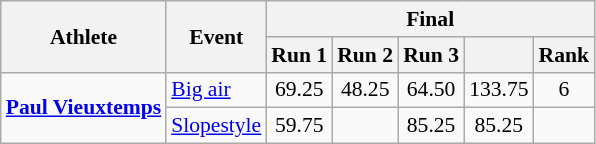<table class=wikitable style=font-size:90%;text-align:center>
<tr>
<th rowspan=2>Athlete</th>
<th rowspan=2>Event</th>
<th colspan=5>Final</th>
</tr>
<tr style=font-size:100%>
<th>Run 1</th>
<th>Run 2</th>
<th>Run 3</th>
<th></th>
<th>Rank</th>
</tr>
<tr align=center>
<td align=left rowspan=2><strong><a href='#'>Paul Vieuxtemps</a></strong></td>
<td align=left><a href='#'>Big air</a></td>
<td>69.25</td>
<td>48.25</td>
<td>64.50</td>
<td>133.75</td>
<td>6</td>
</tr>
<tr>
<td align=left><a href='#'>Slopestyle</a></td>
<td>59.75</td>
<td></td>
<td>85.25</td>
<td>85.25</td>
<td></td>
</tr>
</table>
